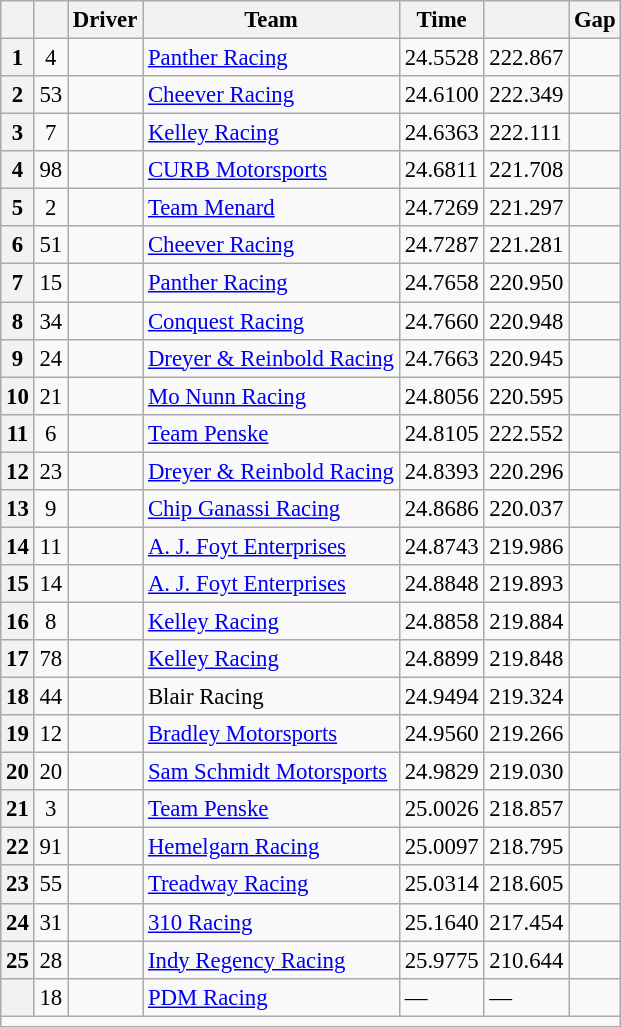<table class="wikitable sortable" style="font-size: 95%;">
<tr>
<th scope="col"></th>
<th scope="col"></th>
<th scope="col">Driver</th>
<th scope="col">Team</th>
<th scope="col">Time</th>
<th scope="col"></th>
<th scope="col">Gap</th>
</tr>
<tr>
<th scope="row">1</th>
<td align="center">4</td>
<td data-sort-value="TAG"></td>
<td><a href='#'>Panther Racing</a></td>
<td>24.5528</td>
<td>222.867</td>
<td align="center"></td>
</tr>
<tr>
<th scope="row">2</th>
<td align="center">53</td>
<td data-sort-value="RIC"></td>
<td><a href='#'>Cheever Racing</a></td>
<td>24.6100</td>
<td>222.349</td>
<td align="center"></td>
</tr>
<tr>
<th scope="row">3</th>
<td align="center">7</td>
<td data-sort-value="UNS"></td>
<td><a href='#'>Kelley Racing</a></td>
<td>24.6363</td>
<td>222.111</td>
<td align="center"></td>
</tr>
<tr>
<th scope="row">4</th>
<td align="center">98</td>
<td data-sort-value="BOA"></td>
<td><a href='#'>CURB Motorsports</a></td>
<td>24.6811</td>
<td>221.708</td>
<td align="center"></td>
</tr>
<tr>
<th scope="row">5</th>
<td align="center">2</td>
<td data-sort-value="MEI"></td>
<td><a href='#'>Team Menard</a></td>
<td>24.7269</td>
<td>221.297</td>
<td align="center"></td>
</tr>
<tr>
<th scope="row">6</th>
<td align="center">51</td>
<td data-sort-value="CHE"></td>
<td><a href='#'>Cheever Racing</a></td>
<td>24.7287</td>
<td>221.281</td>
<td align="center"></td>
</tr>
<tr>
<th scope="row">7</th>
<td align="center">15</td>
<td data-sort-value="WHE"></td>
<td><a href='#'>Panther Racing</a></td>
<td>24.7658</td>
<td>220.950</td>
<td align="center"></td>
</tr>
<tr>
<th scope="row">8</th>
<td align="center">34</td>
<td data-sort-value="RED"></td>
<td><a href='#'>Conquest Racing</a></td>
<td>24.7660</td>
<td>220.948</td>
<td align="center"></td>
</tr>
<tr>
<th scope="row">9</th>
<td align="center">24</td>
<td data-sort-value="BUH"></td>
<td><a href='#'>Dreyer & Reinbold Racing</a></td>
<td>24.7663</td>
<td>220.945</td>
<td align="center"></td>
</tr>
<tr>
<th scope="row">10</th>
<td align="center">21</td>
<td data-sort-value="GIA"></td>
<td><a href='#'>Mo Nunn Racing</a></td>
<td>24.8056</td>
<td>220.595</td>
<td align="center"></td>
</tr>
<tr>
<th scope="row">11</th>
<td align="center">6</td>
<td data-sort-value="DEF"></td>
<td><a href='#'>Team Penske</a></td>
<td>24.8105</td>
<td>222.552</td>
<td align="center"></td>
</tr>
<tr>
<th scope="row">12</th>
<td align="center">23</td>
<td data-sort-value="FIS"></td>
<td><a href='#'>Dreyer & Reinbold Racing</a></td>
<td>24.8393</td>
<td>220.296</td>
<td align="center"></td>
</tr>
<tr>
<th scope="row">13</th>
<td align="center">9</td>
<td data-sort-value="WAR"></td>
<td><a href='#'>Chip Ganassi Racing</a></td>
<td>24.8686</td>
<td>220.037</td>
<td align="center"></td>
</tr>
<tr>
<th scope="row">14</th>
<td align="center">11</td>
<td data-sort-value="SAL"></td>
<td><a href='#'>A. J. Foyt Enterprises</a></td>
<td>24.8743</td>
<td>219.986</td>
<td align="center"></td>
</tr>
<tr>
<th scope="row">15</th>
<td align="center">14</td>
<td data-sort-value="DAR"></td>
<td><a href='#'>A. J. Foyt Enterprises</a></td>
<td>24.8848</td>
<td>219.893</td>
<td align="center"></td>
</tr>
<tr>
<th scope="row">16</th>
<td align="center">8</td>
<td data-sort-value="SHA"></td>
<td><a href='#'>Kelley Racing</a></td>
<td>24.8858</td>
<td>219.884</td>
<td align="center"></td>
</tr>
<tr>
<th scope="row">17</th>
<td align="center">78</td>
<td data-sort-value="REN"></td>
<td><a href='#'>Kelley Racing</a></td>
<td>24.8899</td>
<td>219.848</td>
<td align="center"></td>
</tr>
<tr>
<th scope="row">18</th>
<td align="center">44</td>
<td data-sort-value="BAR"></td>
<td>Blair Racing</td>
<td>24.9494</td>
<td>219.324</td>
<td align="center"></td>
</tr>
<tr>
<th scope="row">19</th>
<td align="center">12</td>
<td data-sort-value="BOE"></td>
<td><a href='#'>Bradley Motorsports</a></td>
<td>24.9560</td>
<td>219.266</td>
<td align="center"></td>
</tr>
<tr>
<th scope="row">20</th>
<td align="center">20</td>
<td data-sort-value="RAY"></td>
<td><a href='#'>Sam Schmidt Motorsports</a></td>
<td>24.9829</td>
<td>219.030</td>
<td align="center"></td>
</tr>
<tr>
<th scope="row">21</th>
<td align="center">3</td>
<td data-sort-value="CAS"></td>
<td><a href='#'>Team Penske</a></td>
<td>25.0026</td>
<td>218.857</td>
<td align="center"></td>
</tr>
<tr>
<th scope="row">22</th>
<td align="center">91</td>
<td data-sort-value="LAZ"></td>
<td><a href='#'>Hemelgarn Racing</a></td>
<td>25.0097</td>
<td>218.795</td>
<td align="center"></td>
</tr>
<tr>
<th scope="row">23</th>
<td align="center">55</td>
<td data-sort-value="LAN"></td>
<td><a href='#'>Treadway Racing</a></td>
<td>25.0314</td>
<td>218.605</td>
<td align="center"></td>
</tr>
<tr>
<th scope="row">24</th>
<td align="center">31</td>
<td data-sort-value="MAC"></td>
<td><a href='#'>310 Racing</a></td>
<td>25.1640</td>
<td>217.454</td>
<td align="center"></td>
</tr>
<tr>
<th scope="row">25</th>
<td align="center">28</td>
<td data-sort-value="NOD"></td>
<td><a href='#'>Indy Regency Racing</a></td>
<td>25.9775</td>
<td>210.644</td>
<td align="center"></td>
</tr>
<tr>
<th scope="row" data-sort-value="26"></th>
<td align="center">18</td>
<td data-sort-value="MAY"></td>
<td><a href='#'>PDM Racing</a></td>
<td>—</td>
<td>—</td>
<td align="center"></td>
</tr>
<tr class="sortbottom">
<td colspan="8"></td>
</tr>
<tr>
</tr>
</table>
